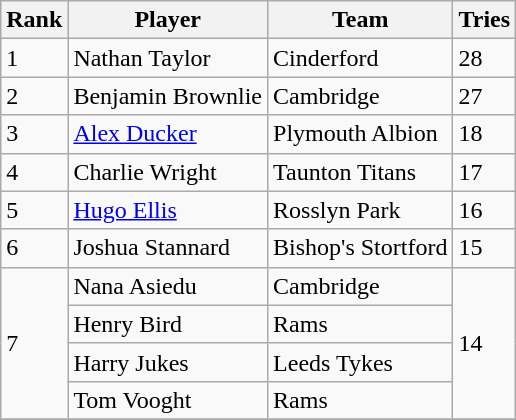<table class="wikitable">
<tr>
<th>Rank</th>
<th>Player</th>
<th>Team</th>
<th>Tries</th>
</tr>
<tr>
<td>1</td>
<td>Nathan Taylor</td>
<td>Cinderford</td>
<td>28</td>
</tr>
<tr>
<td>2</td>
<td>Benjamin Brownlie</td>
<td>Cambridge</td>
<td>27</td>
</tr>
<tr>
<td>3</td>
<td><a href='#'>Alex Ducker</a></td>
<td>Plymouth Albion</td>
<td>18</td>
</tr>
<tr>
<td>4</td>
<td>Charlie Wright</td>
<td>Taunton Titans</td>
<td>17</td>
</tr>
<tr>
<td>5</td>
<td><a href='#'>Hugo Ellis</a></td>
<td>Rosslyn Park</td>
<td>16</td>
</tr>
<tr>
<td>6</td>
<td>Joshua Stannard</td>
<td>Bishop's Stortford</td>
<td>15</td>
</tr>
<tr>
<td rowspan=4>7</td>
<td>Nana Asiedu</td>
<td>Cambridge</td>
<td rowspan=4>14</td>
</tr>
<tr>
<td>Henry Bird</td>
<td>Rams</td>
</tr>
<tr>
<td>Harry Jukes</td>
<td>Leeds Tykes</td>
</tr>
<tr>
<td>Tom Vooght</td>
<td>Rams</td>
</tr>
<tr>
</tr>
</table>
